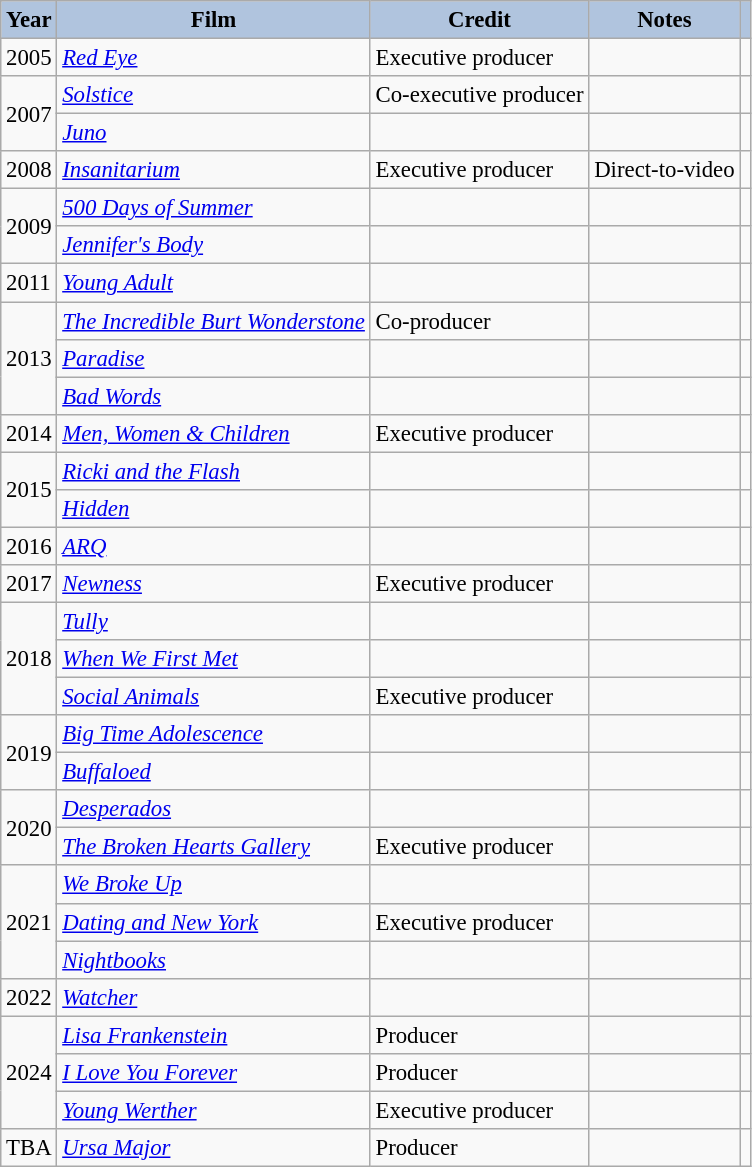<table class="wikitable" style="font-size:95%;">
<tr>
<th style="background:#B0C4DE;">Year</th>
<th style="background:#B0C4DE;">Film</th>
<th style="background:#B0C4DE;">Credit</th>
<th style="background:#B0C4DE;">Notes</th>
<th style="background:#B0C4DE;"></th>
</tr>
<tr>
<td>2005</td>
<td><em><a href='#'>Red Eye</a></em></td>
<td>Executive producer</td>
<td></td>
<td></td>
</tr>
<tr>
<td rowspan=2>2007</td>
<td><em><a href='#'>Solstice</a></em></td>
<td>Co-executive producer</td>
<td></td>
<td></td>
</tr>
<tr>
<td><em><a href='#'>Juno</a></em></td>
<td></td>
<td></td>
<td></td>
</tr>
<tr>
<td>2008</td>
<td><em><a href='#'>Insanitarium</a></em></td>
<td>Executive producer</td>
<td>Direct-to-video</td>
<td></td>
</tr>
<tr>
<td rowspan=2>2009</td>
<td><em><a href='#'>500 Days of Summer</a></em></td>
<td></td>
<td></td>
<td></td>
</tr>
<tr>
<td><em><a href='#'>Jennifer's Body</a></em></td>
<td></td>
<td></td>
<td></td>
</tr>
<tr>
<td>2011</td>
<td><em><a href='#'>Young Adult</a></em></td>
<td></td>
<td></td>
<td></td>
</tr>
<tr>
<td rowspan=3>2013</td>
<td><em><a href='#'>The Incredible Burt Wonderstone</a></em></td>
<td>Co-producer</td>
<td></td>
<td></td>
</tr>
<tr>
<td><em><a href='#'>Paradise</a></em></td>
<td></td>
<td></td>
<td></td>
</tr>
<tr>
<td><em><a href='#'>Bad Words</a></em></td>
<td></td>
<td></td>
<td></td>
</tr>
<tr>
<td>2014</td>
<td><em><a href='#'>Men, Women & Children</a></em></td>
<td>Executive producer</td>
<td></td>
<td></td>
</tr>
<tr>
<td rowspan=2>2015</td>
<td><em><a href='#'>Ricki and the Flash</a></em></td>
<td></td>
<td></td>
<td></td>
</tr>
<tr>
<td><em><a href='#'>Hidden</a></em></td>
<td></td>
<td></td>
<td></td>
</tr>
<tr>
<td>2016</td>
<td><em><a href='#'>ARQ</a></em></td>
<td></td>
<td></td>
<td></td>
</tr>
<tr>
<td>2017</td>
<td><em><a href='#'>Newness</a></em></td>
<td>Executive producer</td>
<td></td>
<td></td>
</tr>
<tr>
<td rowspan=3>2018</td>
<td><em><a href='#'>Tully</a></em></td>
<td></td>
<td></td>
<td></td>
</tr>
<tr>
<td><em><a href='#'>When We First Met</a></em></td>
<td></td>
<td></td>
<td></td>
</tr>
<tr>
<td><em><a href='#'>Social Animals</a></em></td>
<td>Executive producer</td>
<td></td>
<td></td>
</tr>
<tr>
<td rowspan=2>2019</td>
<td><em><a href='#'>Big Time Adolescence</a></em></td>
<td></td>
<td></td>
<td></td>
</tr>
<tr>
<td><em><a href='#'>Buffaloed</a></em></td>
<td></td>
<td></td>
<td></td>
</tr>
<tr>
<td rowspan=2>2020</td>
<td><em><a href='#'>Desperados</a></em></td>
<td></td>
<td></td>
<td></td>
</tr>
<tr>
<td><em><a href='#'>The Broken Hearts Gallery</a></em></td>
<td>Executive producer</td>
<td></td>
<td></td>
</tr>
<tr>
<td rowspan=3>2021</td>
<td><em><a href='#'>We Broke Up</a></em></td>
<td></td>
<td></td>
<td></td>
</tr>
<tr>
<td><em><a href='#'>Dating and New York</a></em></td>
<td>Executive producer</td>
<td></td>
<td></td>
</tr>
<tr>
<td><em><a href='#'>Nightbooks</a></em></td>
<td></td>
<td></td>
<td></td>
</tr>
<tr>
<td rowspan=1>2022</td>
<td><em><a href='#'>Watcher</a></em></td>
<td></td>
<td></td>
<td></td>
</tr>
<tr>
<td rowspan=3>2024</td>
<td><em><a href='#'>Lisa Frankenstein</a></em></td>
<td>Producer</td>
<td></td>
<td></td>
</tr>
<tr>
<td><em><a href='#'>I Love You Forever</a></em></td>
<td>Producer</td>
<td></td>
<td></td>
</tr>
<tr>
<td><em><a href='#'>Young Werther</a></em></td>
<td>Executive producer</td>
<td></td>
<td></td>
</tr>
<tr>
<td>TBA</td>
<td><em><a href='#'>Ursa Major</a></em></td>
<td>Producer</td>
<td></td>
<td></td>
</tr>
</table>
